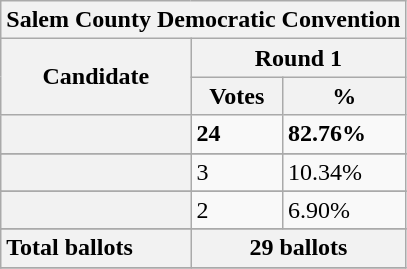<table class="wikitable sortable">
<tr>
<th colspan=" 19 ">Salem County Democratic Convention</th>
</tr>
<tr style="background:#eee; text-align:center;">
<th rowspan=2 style="text-align:center;">Candidate</th>
<th colspan=2 style="text-align:center;">Round 1</th>
</tr>
<tr>
<th>Votes</th>
<th>%</th>
</tr>
<tr>
<th scope="row" style="text-align:left;"></th>
<td><strong>24</strong></td>
<td><strong>82.76%</strong></td>
</tr>
<tr>
</tr>
<tr>
</tr>
<tr>
<th scope="row" style="text-align:left;"></th>
<td>3</td>
<td>10.34%</td>
</tr>
<tr>
</tr>
<tr>
</tr>
<tr>
<th scope="row" style="text-align:left;"></th>
<td>2</td>
<td>6.90%</td>
</tr>
<tr>
</tr>
<tr>
</tr>
<tr>
<th scope="row" style="text-align:left;">Total ballots</th>
<th colspan="2">29 ballots</th>
</tr>
<tr>
</tr>
</table>
